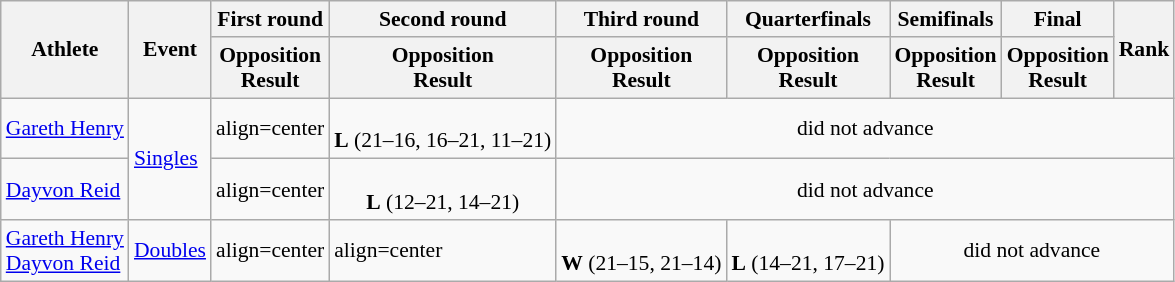<table class="wikitable" style="font-size:90%">
<tr>
<th rowspan="2">Athlete</th>
<th rowspan="2">Event</th>
<th>First round</th>
<th>Second round</th>
<th>Third round</th>
<th>Quarterfinals</th>
<th>Semifinals</th>
<th>Final</th>
<th rowspan="2">Rank</th>
</tr>
<tr>
<th>Opposition<br>Result</th>
<th>Opposition<br>Result</th>
<th>Opposition<br>Result</th>
<th>Opposition<br>Result</th>
<th>Opposition<br>Result</th>
<th>Opposition<br>Result</th>
</tr>
<tr>
<td><a href='#'>Gareth Henry</a></td>
<td rowspan="2"><a href='#'>Singles</a></td>
<td>align=center </td>
<td align=center><br><strong>L</strong> (21–16, 16–21, 11–21)</td>
<td colspan="5" align="center">did not advance</td>
</tr>
<tr>
<td><a href='#'>Dayvon Reid</a></td>
<td>align=center </td>
<td align=center><br><strong>L</strong> (12–21, 14–21)</td>
<td colspan="5" align="center">did not advance</td>
</tr>
<tr>
<td><a href='#'>Gareth Henry</a><br><a href='#'>Dayvon Reid</a></td>
<td><a href='#'>Doubles</a></td>
<td>align=center </td>
<td>align=center </td>
<td align=center><br><strong>W</strong> (21–15, 21–14)</td>
<td align=center><br><strong>L</strong> (14–21, 17–21)</td>
<td colspan="3" align="center">did not advance</td>
</tr>
</table>
